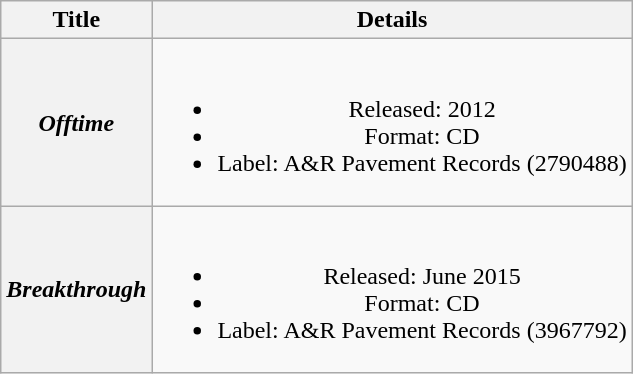<table class="wikitable plainrowheaders" style="text-align:center;" border="1">
<tr>
<th>Title</th>
<th>Details</th>
</tr>
<tr>
<th scope="row"><em>Offtime</em></th>
<td><br><ul><li>Released: 2012</li><li>Format: CD</li><li>Label: A&R Pavement Records (2790488)</li></ul></td>
</tr>
<tr>
<th scope="row"><em>Breakthrough</em></th>
<td><br><ul><li>Released: June 2015</li><li>Format: CD</li><li>Label: A&R Pavement Records (3967792)</li></ul></td>
</tr>
</table>
